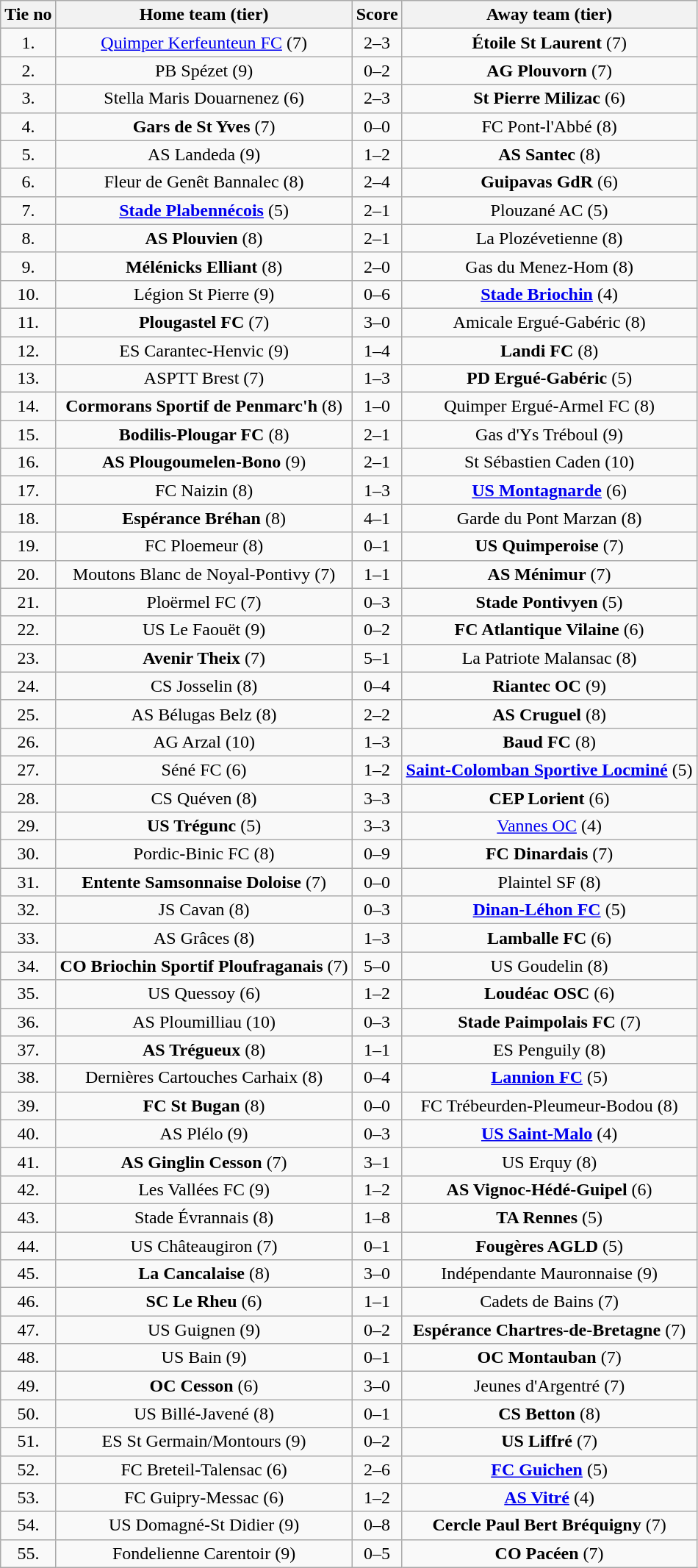<table class="wikitable" style="text-align: center">
<tr>
<th>Tie no</th>
<th>Home team (tier)</th>
<th>Score</th>
<th>Away team (tier)</th>
</tr>
<tr>
<td>1.</td>
<td><a href='#'>Quimper Kerfeunteun FC</a> (7)</td>
<td>2–3</td>
<td><strong>Étoile St Laurent</strong> (7)</td>
</tr>
<tr>
<td>2.</td>
<td>PB Spézet (9)</td>
<td>0–2</td>
<td><strong>AG Plouvorn</strong> (7)</td>
</tr>
<tr>
<td>3.</td>
<td>Stella Maris Douarnenez (6)</td>
<td>2–3</td>
<td><strong>St Pierre Milizac</strong> (6)</td>
</tr>
<tr>
<td>4.</td>
<td><strong>Gars de St Yves</strong> (7)</td>
<td>0–0 </td>
<td>FC Pont-l'Abbé (8)</td>
</tr>
<tr>
<td>5.</td>
<td>AS Landeda (9)</td>
<td>1–2</td>
<td><strong>AS Santec</strong> (8)</td>
</tr>
<tr>
<td>6.</td>
<td>Fleur de Genêt Bannalec (8)</td>
<td>2–4 </td>
<td><strong>Guipavas GdR</strong> (6)</td>
</tr>
<tr>
<td>7.</td>
<td><strong><a href='#'>Stade Plabennécois</a></strong> (5)</td>
<td>2–1 </td>
<td>Plouzané AC (5)</td>
</tr>
<tr>
<td>8.</td>
<td><strong>AS Plouvien</strong> (8)</td>
<td>2–1</td>
<td>La Plozévetienne (8)</td>
</tr>
<tr>
<td>9.</td>
<td><strong>Mélénicks Elliant</strong> (8)</td>
<td>2–0</td>
<td>Gas du Menez-Hom (8)</td>
</tr>
<tr>
<td>10.</td>
<td>Légion St Pierre (9)</td>
<td>0–6</td>
<td><strong><a href='#'>Stade Briochin</a></strong> (4)</td>
</tr>
<tr>
<td>11.</td>
<td><strong>Plougastel FC</strong> (7)</td>
<td>3–0</td>
<td>Amicale Ergué-Gabéric (8)</td>
</tr>
<tr>
<td>12.</td>
<td>ES Carantec-Henvic (9)</td>
<td>1–4</td>
<td><strong>Landi FC</strong> (8)</td>
</tr>
<tr>
<td>13.</td>
<td>ASPTT Brest (7)</td>
<td>1–3</td>
<td><strong>PD Ergué-Gabéric</strong> (5)</td>
</tr>
<tr>
<td>14.</td>
<td><strong>Cormorans Sportif de Penmarc'h</strong> (8)</td>
<td>1–0</td>
<td>Quimper Ergué-Armel FC (8)</td>
</tr>
<tr>
<td>15.</td>
<td><strong>Bodilis-Plougar FC</strong> (8)</td>
<td>2–1</td>
<td>Gas d'Ys Tréboul (9)</td>
</tr>
<tr>
<td>16.</td>
<td><strong>AS Plougoumelen-Bono</strong> (9)</td>
<td>2–1</td>
<td>St Sébastien Caden (10)</td>
</tr>
<tr>
<td>17.</td>
<td>FC Naizin (8)</td>
<td>1–3</td>
<td><strong><a href='#'>US Montagnarde</a></strong> (6)</td>
</tr>
<tr>
<td>18.</td>
<td><strong>Espérance Bréhan</strong> (8)</td>
<td>4–1</td>
<td>Garde du Pont Marzan (8)</td>
</tr>
<tr>
<td>19.</td>
<td>FC Ploemeur (8)</td>
<td>0–1</td>
<td><strong>US Quimperoise</strong> (7)</td>
</tr>
<tr>
<td>20.</td>
<td>Moutons Blanc de Noyal-Pontivy (7)</td>
<td>1–1 </td>
<td><strong>AS Ménimur</strong> (7)</td>
</tr>
<tr>
<td>21.</td>
<td>Ploërmel FC (7)</td>
<td>0–3</td>
<td><strong>Stade Pontivyen</strong> (5)</td>
</tr>
<tr>
<td>22.</td>
<td>US Le Faouët (9)</td>
<td>0–2</td>
<td><strong>FC Atlantique Vilaine</strong> (6)</td>
</tr>
<tr>
<td>23.</td>
<td><strong>Avenir Theix</strong> (7)</td>
<td>5–1</td>
<td>La Patriote Malansac (8)</td>
</tr>
<tr>
<td>24.</td>
<td>CS Josselin (8)</td>
<td>0–4</td>
<td><strong>Riantec OC</strong> (9)</td>
</tr>
<tr>
<td>25.</td>
<td>AS Bélugas Belz (8)</td>
<td>2–2 </td>
<td><strong>AS Cruguel</strong> (8)</td>
</tr>
<tr>
<td>26.</td>
<td>AG Arzal (10)</td>
<td>1–3</td>
<td><strong>Baud FC</strong> (8)</td>
</tr>
<tr>
<td>27.</td>
<td>Séné FC (6)</td>
<td>1–2</td>
<td><strong><a href='#'>Saint-Colomban Sportive Locminé</a></strong> (5)</td>
</tr>
<tr>
<td>28.</td>
<td>CS Quéven (8)</td>
<td>3–3 </td>
<td><strong>CEP Lorient</strong> (6)</td>
</tr>
<tr>
<td>29.</td>
<td><strong>US Trégunc</strong> (5)</td>
<td>3–3 </td>
<td><a href='#'>Vannes OC</a> (4)</td>
</tr>
<tr>
<td>30.</td>
<td>Pordic-Binic FC (8)</td>
<td>0–9</td>
<td><strong>FC Dinardais</strong> (7)</td>
</tr>
<tr>
<td>31.</td>
<td><strong>Entente Samsonnaise Doloise</strong> (7)</td>
<td>0–0 </td>
<td>Plaintel SF (8)</td>
</tr>
<tr>
<td>32.</td>
<td>JS Cavan (8)</td>
<td>0–3</td>
<td><strong><a href='#'>Dinan-Léhon FC</a></strong> (5)</td>
</tr>
<tr>
<td>33.</td>
<td>AS Grâces (8)</td>
<td>1–3 </td>
<td><strong>Lamballe FC</strong> (6)</td>
</tr>
<tr>
<td>34.</td>
<td><strong>CO Briochin Sportif Ploufraganais</strong> (7)</td>
<td>5–0</td>
<td>US Goudelin (8)</td>
</tr>
<tr>
<td>35.</td>
<td>US Quessoy (6)</td>
<td>1–2</td>
<td><strong>Loudéac OSC</strong> (6)</td>
</tr>
<tr>
<td>36.</td>
<td>AS Ploumilliau (10)</td>
<td>0–3</td>
<td><strong>Stade Paimpolais FC</strong> (7)</td>
</tr>
<tr>
<td>37.</td>
<td><strong>AS Trégueux</strong> (8)</td>
<td>1–1 </td>
<td>ES Penguily (8)</td>
</tr>
<tr>
<td>38.</td>
<td>Dernières Cartouches Carhaix (8)</td>
<td>0–4</td>
<td><strong><a href='#'>Lannion FC</a></strong> (5)</td>
</tr>
<tr>
<td>39.</td>
<td><strong>FC St Bugan</strong> (8)</td>
<td>0–0 </td>
<td>FC Trébeurden-Pleumeur-Bodou (8)</td>
</tr>
<tr>
<td>40.</td>
<td>AS Plélo (9)</td>
<td>0–3</td>
<td><strong><a href='#'>US Saint-Malo</a></strong> (4)</td>
</tr>
<tr>
<td>41.</td>
<td><strong>AS Ginglin Cesson</strong> (7)</td>
<td>3–1</td>
<td>US Erquy (8)</td>
</tr>
<tr>
<td>42.</td>
<td>Les Vallées FC (9)</td>
<td>1–2</td>
<td><strong>AS Vignoc-Hédé-Guipel</strong> (6)</td>
</tr>
<tr>
<td>43.</td>
<td>Stade Évrannais (8)</td>
<td>1–8</td>
<td><strong>TA Rennes</strong> (5)</td>
</tr>
<tr>
<td>44.</td>
<td>US Châteaugiron (7)</td>
<td>0–1</td>
<td><strong>Fougères AGLD</strong> (5)</td>
</tr>
<tr>
<td>45.</td>
<td><strong>La Cancalaise</strong> (8)</td>
<td>3–0</td>
<td>Indépendante Mauronnaise (9)</td>
</tr>
<tr>
<td>46.</td>
<td><strong>SC Le Rheu</strong> (6)</td>
<td>1–1 </td>
<td>Cadets de Bains (7)</td>
</tr>
<tr>
<td>47.</td>
<td>US Guignen (9)</td>
<td>0–2</td>
<td><strong>Espérance Chartres-de-Bretagne</strong> (7)</td>
</tr>
<tr>
<td>48.</td>
<td>US Bain (9)</td>
<td>0–1</td>
<td><strong>OC Montauban</strong> (7)</td>
</tr>
<tr>
<td>49.</td>
<td><strong>OC Cesson</strong> (6)</td>
<td>3–0</td>
<td>Jeunes d'Argentré (7)</td>
</tr>
<tr>
<td>50.</td>
<td>US Billé-Javené (8)</td>
<td>0–1</td>
<td><strong>CS Betton</strong> (8)</td>
</tr>
<tr>
<td>51.</td>
<td>ES St Germain/Montours (9)</td>
<td>0–2</td>
<td><strong>US Liffré</strong> (7)</td>
</tr>
<tr>
<td>52.</td>
<td>FC Breteil-Talensac (6)</td>
<td>2–6</td>
<td><strong><a href='#'>FC Guichen</a></strong> (5)</td>
</tr>
<tr>
<td>53.</td>
<td>FC Guipry-Messac (6)</td>
<td>1–2</td>
<td><strong><a href='#'>AS Vitré</a></strong> (4)</td>
</tr>
<tr>
<td>54.</td>
<td>US Domagné-St Didier (9)</td>
<td>0–8</td>
<td><strong>Cercle Paul Bert Bréquigny</strong> (7)</td>
</tr>
<tr>
<td>55.</td>
<td>Fondelienne Carentoir (9)</td>
<td>0–5</td>
<td><strong>CO Pacéen</strong> (7)</td>
</tr>
</table>
